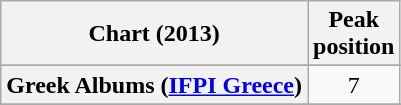<table class="wikitable plainrowheaders sortable">
<tr>
<th scope="col">Chart (2013)</th>
<th scope="col">Peak<br>position</th>
</tr>
<tr>
</tr>
<tr>
</tr>
<tr>
</tr>
<tr>
</tr>
<tr>
</tr>
<tr>
</tr>
<tr>
</tr>
<tr>
</tr>
<tr>
<th scope="row">Greek Albums (<a href='#'>IFPI Greece</a>)</th>
<td style="text-align:center;">7</td>
</tr>
<tr>
</tr>
<tr>
</tr>
<tr>
</tr>
<tr>
</tr>
<tr>
</tr>
<tr>
</tr>
<tr>
</tr>
</table>
